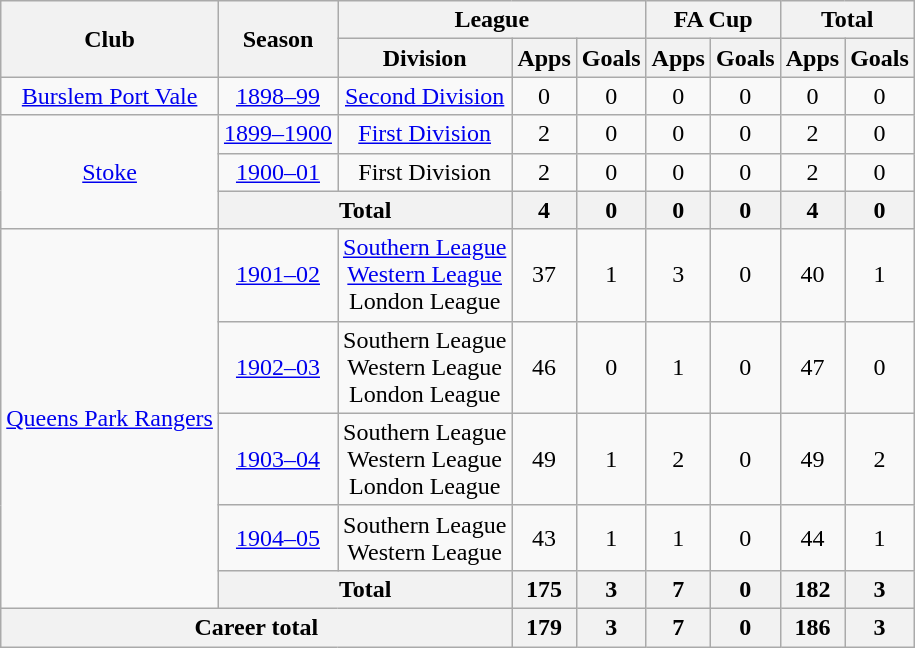<table class="wikitable" style="text-align: center;">
<tr>
<th rowspan="2">Club</th>
<th rowspan="2">Season</th>
<th colspan="3">League</th>
<th colspan="2">FA Cup</th>
<th colspan="2">Total</th>
</tr>
<tr>
<th>Division</th>
<th>Apps</th>
<th>Goals</th>
<th>Apps</th>
<th>Goals</th>
<th>Apps</th>
<th>Goals</th>
</tr>
<tr>
<td><a href='#'>Burslem Port Vale</a></td>
<td><a href='#'>1898–99</a></td>
<td><a href='#'>Second Division</a></td>
<td>0</td>
<td>0</td>
<td>0</td>
<td>0</td>
<td>0</td>
<td>0</td>
</tr>
<tr>
<td rowspan="3"><a href='#'>Stoke</a></td>
<td><a href='#'>1899–1900</a></td>
<td><a href='#'>First Division</a></td>
<td>2</td>
<td>0</td>
<td>0</td>
<td>0</td>
<td>2</td>
<td>0</td>
</tr>
<tr>
<td><a href='#'>1900–01</a></td>
<td>First Division</td>
<td>2</td>
<td>0</td>
<td>0</td>
<td>0</td>
<td>2</td>
<td>0</td>
</tr>
<tr>
<th colspan="2">Total</th>
<th>4</th>
<th>0</th>
<th>0</th>
<th>0</th>
<th>4</th>
<th>0</th>
</tr>
<tr>
<td rowspan="5"><a href='#'>Queens Park Rangers</a></td>
<td><a href='#'>1901–02</a></td>
<td><a href='#'>Southern League</a><br><a href='#'>Western League</a><br>London League</td>
<td>37</td>
<td>1</td>
<td>3</td>
<td>0</td>
<td>40</td>
<td>1</td>
</tr>
<tr>
<td><a href='#'>1902–03</a></td>
<td>Southern League<br>Western League<br>London League</td>
<td>46</td>
<td>0</td>
<td>1</td>
<td>0</td>
<td>47</td>
<td>0</td>
</tr>
<tr>
<td><a href='#'>1903–04</a></td>
<td>Southern League<br>Western League<br>London League</td>
<td>49</td>
<td>1</td>
<td>2</td>
<td>0</td>
<td>49</td>
<td>2</td>
</tr>
<tr>
<td><a href='#'>1904–05</a></td>
<td>Southern League<br>Western League</td>
<td>43</td>
<td>1</td>
<td>1</td>
<td>0</td>
<td>44</td>
<td>1</td>
</tr>
<tr>
<th colspan="2">Total</th>
<th>175</th>
<th>3</th>
<th>7</th>
<th>0</th>
<th>182</th>
<th>3</th>
</tr>
<tr>
<th colspan="3">Career total</th>
<th>179</th>
<th>3</th>
<th>7</th>
<th>0</th>
<th>186</th>
<th>3</th>
</tr>
</table>
